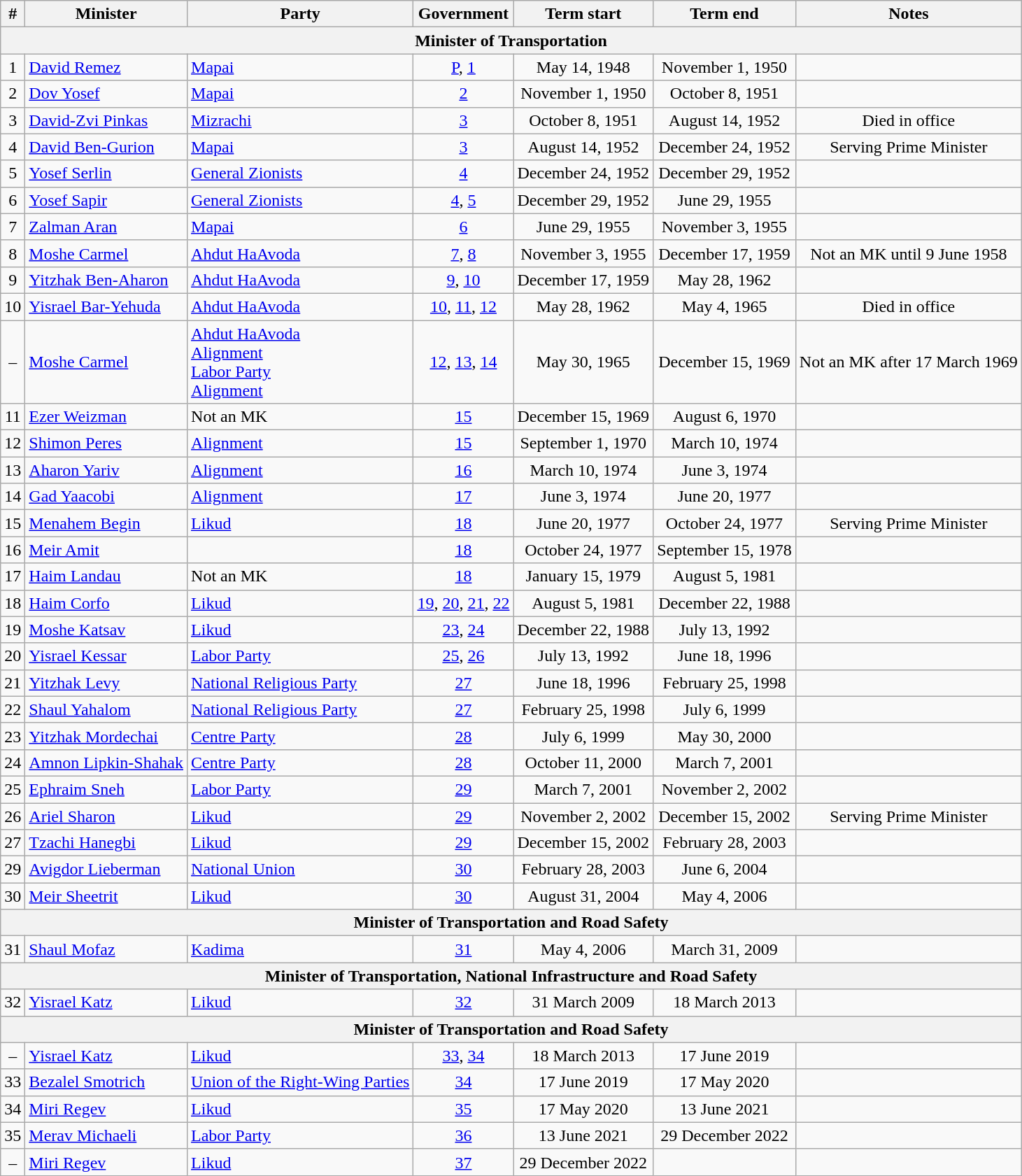<table class=wikitable style=text-align:center>
<tr>
<th>#</th>
<th>Minister</th>
<th>Party</th>
<th>Government</th>
<th>Term start</th>
<th>Term end</th>
<th>Notes</th>
</tr>
<tr>
<th colspan=7>Minister of Transportation</th>
</tr>
<tr>
<td>1</td>
<td align=left><a href='#'>David Remez</a></td>
<td align=left><a href='#'>Mapai</a></td>
<td><a href='#'>P</a>, <a href='#'>1</a></td>
<td>May 14, 1948</td>
<td>November 1, 1950</td>
<td></td>
</tr>
<tr>
<td>2</td>
<td align=left><a href='#'>Dov Yosef</a></td>
<td align=left><a href='#'>Mapai</a></td>
<td><a href='#'>2</a></td>
<td>November 1, 1950</td>
<td>October 8, 1951</td>
<td></td>
</tr>
<tr>
<td>3</td>
<td align=left><a href='#'>David-Zvi Pinkas</a></td>
<td align=left><a href='#'>Mizrachi</a></td>
<td><a href='#'>3</a></td>
<td>October 8, 1951</td>
<td>August 14, 1952</td>
<td>Died in office</td>
</tr>
<tr>
<td>4</td>
<td align=left><a href='#'>David Ben-Gurion</a></td>
<td align=left><a href='#'>Mapai</a></td>
<td><a href='#'>3</a></td>
<td>August 14, 1952</td>
<td>December 24, 1952</td>
<td>Serving Prime Minister</td>
</tr>
<tr>
<td>5</td>
<td align=left><a href='#'>Yosef Serlin</a></td>
<td align=left><a href='#'>General Zionists</a></td>
<td><a href='#'>4</a></td>
<td>December 24, 1952</td>
<td>December 29, 1952</td>
<td></td>
</tr>
<tr>
<td>6</td>
<td align=left><a href='#'>Yosef Sapir</a></td>
<td align=left><a href='#'>General Zionists</a></td>
<td><a href='#'>4</a>, <a href='#'>5</a></td>
<td>December 29, 1952</td>
<td>June 29, 1955</td>
<td></td>
</tr>
<tr>
<td>7</td>
<td align=left><a href='#'>Zalman Aran</a></td>
<td align=left><a href='#'>Mapai</a></td>
<td><a href='#'>6</a></td>
<td>June 29, 1955</td>
<td>November 3, 1955</td>
<td></td>
</tr>
<tr>
<td>8</td>
<td align=left><a href='#'>Moshe Carmel</a></td>
<td align=left><a href='#'>Ahdut HaAvoda</a></td>
<td><a href='#'>7</a>, <a href='#'>8</a></td>
<td>November 3, 1955</td>
<td>December 17, 1959</td>
<td>Not an MK until 9 June 1958</td>
</tr>
<tr>
<td>9</td>
<td align=left><a href='#'>Yitzhak Ben-Aharon</a></td>
<td align=left><a href='#'>Ahdut HaAvoda</a></td>
<td><a href='#'>9</a>, <a href='#'>10</a></td>
<td>December 17, 1959</td>
<td>May 28, 1962</td>
<td></td>
</tr>
<tr>
<td>10</td>
<td align=left><a href='#'>Yisrael Bar-Yehuda</a></td>
<td align=left><a href='#'>Ahdut HaAvoda</a></td>
<td><a href='#'>10</a>, <a href='#'>11</a>, <a href='#'>12</a></td>
<td>May 28, 1962</td>
<td>May 4, 1965</td>
<td>Died in office</td>
</tr>
<tr>
<td>–</td>
<td align=left><a href='#'>Moshe Carmel</a></td>
<td align=left><a href='#'>Ahdut HaAvoda</a><br><a href='#'>Alignment</a><br><a href='#'>Labor Party</a><br><a href='#'>Alignment</a></td>
<td><a href='#'>12</a>, <a href='#'>13</a>, <a href='#'>14</a></td>
<td>May 30, 1965</td>
<td>December 15, 1969</td>
<td>Not an MK after 17 March 1969</td>
</tr>
<tr>
<td>11</td>
<td align=left><a href='#'>Ezer Weizman</a></td>
<td align=left>Not an MK</td>
<td><a href='#'>15</a></td>
<td>December 15, 1969</td>
<td>August 6, 1970</td>
<td></td>
</tr>
<tr>
<td>12</td>
<td align=left><a href='#'>Shimon Peres</a></td>
<td align=left><a href='#'>Alignment</a></td>
<td><a href='#'>15</a></td>
<td>September 1, 1970</td>
<td>March 10, 1974</td>
<td></td>
</tr>
<tr>
<td>13</td>
<td align=left><a href='#'>Aharon Yariv</a></td>
<td align=left><a href='#'>Alignment</a></td>
<td><a href='#'>16</a></td>
<td>March 10, 1974</td>
<td>June 3, 1974</td>
<td></td>
</tr>
<tr>
<td>14</td>
<td align=left><a href='#'>Gad Yaacobi</a></td>
<td align=left><a href='#'>Alignment</a></td>
<td><a href='#'>17</a></td>
<td>June 3, 1974</td>
<td>June 20, 1977</td>
<td></td>
</tr>
<tr>
<td>15</td>
<td align=left><a href='#'>Menahem Begin</a></td>
<td align=left><a href='#'>Likud</a></td>
<td><a href='#'>18</a></td>
<td>June 20, 1977</td>
<td>October 24, 1977</td>
<td>Serving Prime Minister</td>
</tr>
<tr>
<td>16</td>
<td align=left><a href='#'>Meir Amit</a></td>
<td align=left></td>
<td><a href='#'>18</a></td>
<td>October 24, 1977</td>
<td>September 15, 1978</td>
<td></td>
</tr>
<tr>
<td>17</td>
<td align=left><a href='#'>Haim Landau</a></td>
<td align=left>Not an MK</td>
<td><a href='#'>18</a></td>
<td>January 15, 1979</td>
<td>August 5, 1981</td>
<td></td>
</tr>
<tr>
<td>18</td>
<td align=left><a href='#'>Haim Corfo</a></td>
<td align=left><a href='#'>Likud</a></td>
<td><a href='#'>19</a>, <a href='#'>20</a>, <a href='#'>21</a>, <a href='#'>22</a></td>
<td>August 5, 1981</td>
<td>December 22, 1988</td>
<td></td>
</tr>
<tr>
<td>19</td>
<td align=left><a href='#'>Moshe Katsav</a></td>
<td align=left><a href='#'>Likud</a></td>
<td><a href='#'>23</a>, <a href='#'>24</a></td>
<td>December 22, 1988</td>
<td>July 13, 1992</td>
<td></td>
</tr>
<tr>
<td>20</td>
<td align=left><a href='#'>Yisrael Kessar</a></td>
<td align=left><a href='#'>Labor Party</a></td>
<td><a href='#'>25</a>, <a href='#'>26</a></td>
<td>July 13, 1992</td>
<td>June 18, 1996</td>
<td></td>
</tr>
<tr>
<td>21</td>
<td align=left><a href='#'>Yitzhak Levy</a></td>
<td align=left><a href='#'>National Religious Party</a></td>
<td><a href='#'>27</a></td>
<td>June 18, 1996</td>
<td>February 25, 1998</td>
<td></td>
</tr>
<tr>
<td>22</td>
<td align=left><a href='#'>Shaul Yahalom</a></td>
<td align=left><a href='#'>National Religious Party</a></td>
<td><a href='#'>27</a></td>
<td>February 25, 1998</td>
<td>July 6, 1999</td>
<td></td>
</tr>
<tr>
<td>23</td>
<td align=left><a href='#'>Yitzhak Mordechai</a></td>
<td align=left><a href='#'>Centre Party</a></td>
<td><a href='#'>28</a></td>
<td>July 6, 1999</td>
<td>May 30, 2000</td>
<td></td>
</tr>
<tr>
<td>24</td>
<td align=left><a href='#'>Amnon Lipkin-Shahak</a></td>
<td align=left><a href='#'>Centre Party</a></td>
<td><a href='#'>28</a></td>
<td>October 11, 2000</td>
<td>March 7, 2001</td>
<td></td>
</tr>
<tr>
<td>25</td>
<td align=left><a href='#'>Ephraim Sneh</a></td>
<td align=left><a href='#'>Labor Party</a></td>
<td><a href='#'>29</a></td>
<td>March 7, 2001</td>
<td>November 2, 2002</td>
<td></td>
</tr>
<tr>
<td>26</td>
<td align=left><a href='#'>Ariel Sharon</a></td>
<td align=left><a href='#'>Likud</a></td>
<td><a href='#'>29</a></td>
<td>November 2, 2002</td>
<td>December 15, 2002</td>
<td>Serving Prime Minister</td>
</tr>
<tr>
<td>27</td>
<td align=left><a href='#'>Tzachi Hanegbi</a></td>
<td align=left><a href='#'>Likud</a></td>
<td><a href='#'>29</a></td>
<td>December 15, 2002</td>
<td>February 28, 2003</td>
<td></td>
</tr>
<tr>
<td>29</td>
<td align=left><a href='#'>Avigdor Lieberman</a></td>
<td align=left><a href='#'>National Union</a></td>
<td><a href='#'>30</a></td>
<td>February 28, 2003</td>
<td>June 6, 2004</td>
<td></td>
</tr>
<tr>
<td>30</td>
<td align=left><a href='#'>Meir Sheetrit</a></td>
<td align=left><a href='#'>Likud</a></td>
<td><a href='#'>30</a></td>
<td>August 31, 2004</td>
<td>May 4, 2006</td>
<td></td>
</tr>
<tr>
<th colspan=7>Minister of Transportation and Road Safety</th>
</tr>
<tr>
<td>31</td>
<td align=left><a href='#'>Shaul Mofaz</a></td>
<td align=left><a href='#'>Kadima</a></td>
<td><a href='#'>31</a></td>
<td>May 4, 2006</td>
<td>March 31, 2009</td>
<td></td>
</tr>
<tr>
<th colspan=7>Minister of Transportation, National Infrastructure and Road Safety</th>
</tr>
<tr>
<td>32</td>
<td align=left><a href='#'>Yisrael Katz</a></td>
<td align=left><a href='#'>Likud</a></td>
<td><a href='#'>32</a></td>
<td>31 March 2009</td>
<td>18 March 2013</td>
<td></td>
</tr>
<tr>
<th colspan=7>Minister of Transportation and Road Safety</th>
</tr>
<tr>
<td>–</td>
<td align=left><a href='#'>Yisrael Katz</a></td>
<td align=left><a href='#'>Likud</a></td>
<td><a href='#'>33</a>, <a href='#'>34</a></td>
<td>18 March 2013</td>
<td>17 June 2019</td>
<td></td>
</tr>
<tr>
<td>33</td>
<td align=left><a href='#'>Bezalel Smotrich</a></td>
<td align="left"><a href='#'>Union of the Right-Wing Parties</a></td>
<td><a href='#'>34</a></td>
<td>17 June 2019</td>
<td>17 May 2020</td>
<td></td>
</tr>
<tr>
<td>34</td>
<td align=left><a href='#'>Miri Regev</a></td>
<td align=left><a href='#'>Likud</a></td>
<td><a href='#'>35</a></td>
<td>17 May 2020</td>
<td>13 June 2021</td>
<td></td>
</tr>
<tr>
<td>35</td>
<td align=left><a href='#'>Merav Michaeli</a></td>
<td align=left><a href='#'>Labor Party</a></td>
<td><a href='#'>36</a></td>
<td>13 June 2021</td>
<td>29 December 2022</td>
<td></td>
</tr>
<tr>
<td>–</td>
<td align="left"><a href='#'>Miri Regev</a></td>
<td align="left"><a href='#'>Likud</a></td>
<td><a href='#'>37</a></td>
<td>29 December 2022</td>
<td></td>
<td></td>
</tr>
</table>
